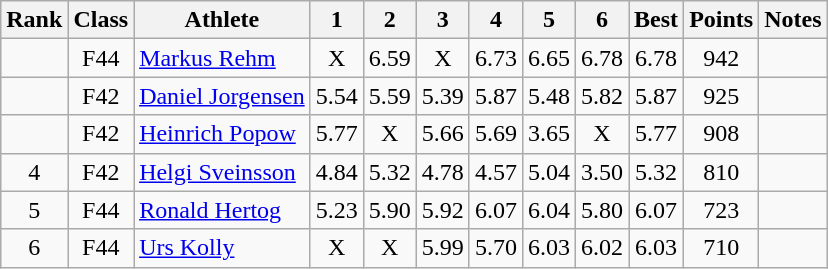<table class="wikitable sortable" style="text-align:center">
<tr>
<th>Rank</th>
<th>Class</th>
<th>Athlete</th>
<th>1</th>
<th>2</th>
<th>3</th>
<th>4</th>
<th>5</th>
<th>6</th>
<th>Best</th>
<th>Points</th>
<th>Notes</th>
</tr>
<tr>
<td></td>
<td>F44</td>
<td style="text-align:left"><a href='#'>Markus Rehm</a><br></td>
<td>X</td>
<td>6.59</td>
<td>X</td>
<td>6.73</td>
<td>6.65</td>
<td>6.78</td>
<td>6.78</td>
<td>942</td>
<td></td>
</tr>
<tr>
<td></td>
<td>F42</td>
<td style="text-align:left"><a href='#'>Daniel Jorgensen</a><br></td>
<td>5.54</td>
<td>5.59</td>
<td>5.39</td>
<td>5.87</td>
<td>5.48</td>
<td>5.82</td>
<td>5.87</td>
<td>925</td>
<td></td>
</tr>
<tr>
<td></td>
<td>F42</td>
<td style="text-align:left"><a href='#'>Heinrich Popow</a><br></td>
<td>5.77</td>
<td>X</td>
<td>5.66</td>
<td>5.69</td>
<td>3.65</td>
<td>X</td>
<td>5.77</td>
<td>908</td>
<td></td>
</tr>
<tr>
<td>4</td>
<td>F42</td>
<td style="text-align:left"><a href='#'>Helgi Sveinsson</a><br></td>
<td>4.84</td>
<td>5.32</td>
<td>4.78</td>
<td>4.57</td>
<td>5.04</td>
<td>3.50</td>
<td>5.32</td>
<td>810</td>
<td></td>
</tr>
<tr>
<td>5</td>
<td>F44</td>
<td style="text-align:left"><a href='#'>Ronald Hertog</a><br></td>
<td>5.23</td>
<td>5.90</td>
<td>5.92</td>
<td>6.07</td>
<td>6.04</td>
<td>5.80</td>
<td>6.07</td>
<td>723</td>
<td></td>
</tr>
<tr>
<td>6</td>
<td>F44</td>
<td style="text-align:left"><a href='#'>Urs Kolly</a><br></td>
<td>X</td>
<td>X</td>
<td>5.99</td>
<td>5.70</td>
<td>6.03</td>
<td>6.02</td>
<td>6.03</td>
<td>710</td>
<td></td>
</tr>
</table>
